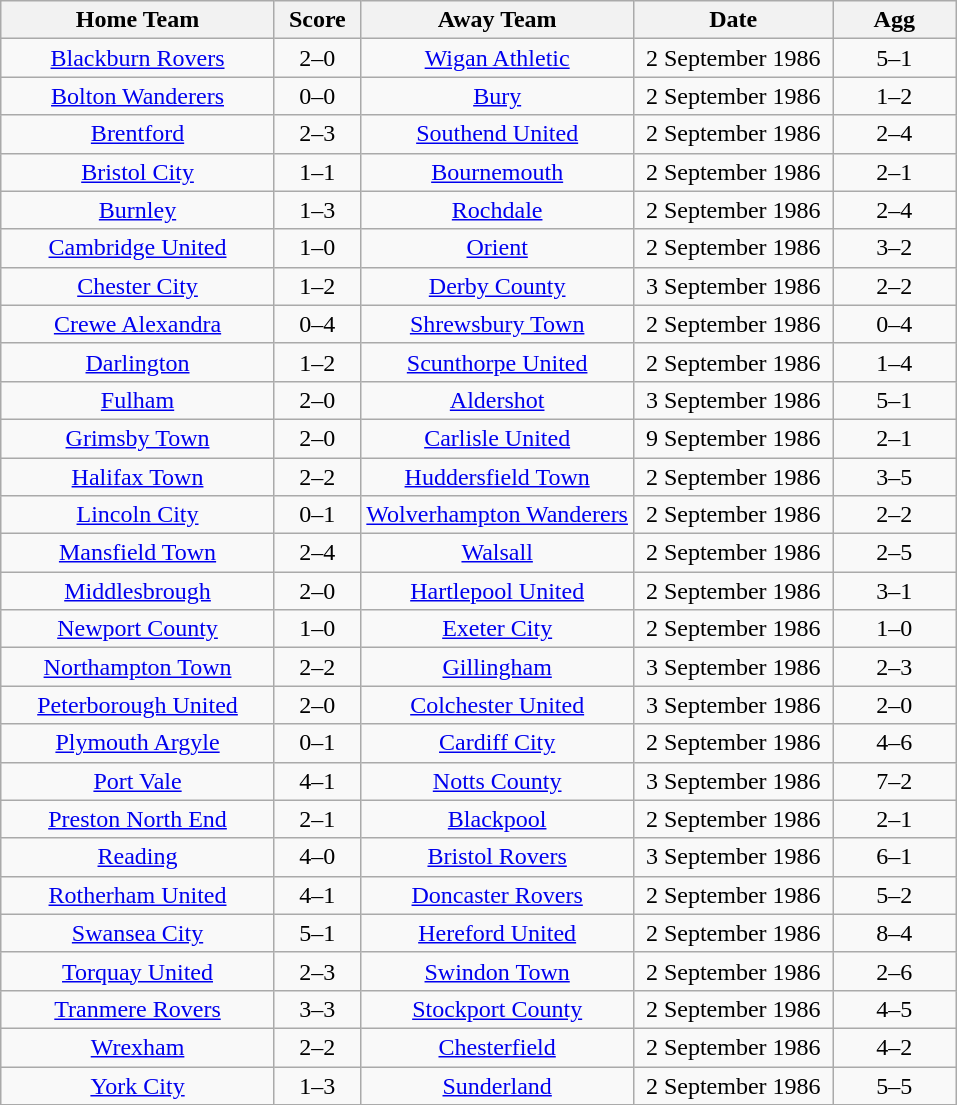<table class="wikitable" style="text-align:center;">
<tr>
<th width=175>Home Team</th>
<th width=50>Score</th>
<th width=175>Away Team</th>
<th width= 125>Date</th>
<th width= 75>Agg</th>
</tr>
<tr>
<td><a href='#'>Blackburn Rovers</a></td>
<td>2–0</td>
<td><a href='#'>Wigan Athletic</a></td>
<td>2 September 1986</td>
<td>5–1</td>
</tr>
<tr>
<td><a href='#'>Bolton Wanderers</a></td>
<td>0–0</td>
<td><a href='#'>Bury</a></td>
<td>2 September 1986</td>
<td>1–2</td>
</tr>
<tr>
<td><a href='#'>Brentford</a></td>
<td>2–3</td>
<td><a href='#'>Southend United</a></td>
<td>2 September 1986</td>
<td>2–4</td>
</tr>
<tr>
<td><a href='#'>Bristol City</a></td>
<td>1–1</td>
<td><a href='#'>Bournemouth</a></td>
<td>2 September 1986</td>
<td>2–1</td>
</tr>
<tr>
<td><a href='#'>Burnley</a></td>
<td>1–3</td>
<td><a href='#'>Rochdale</a></td>
<td>2 September 1986</td>
<td>2–4</td>
</tr>
<tr>
<td><a href='#'>Cambridge United</a></td>
<td>1–0</td>
<td><a href='#'>Orient</a></td>
<td>2 September 1986</td>
<td>3–2</td>
</tr>
<tr>
<td><a href='#'>Chester City</a></td>
<td>1–2</td>
<td><a href='#'>Derby County</a></td>
<td>3 September 1986</td>
<td>2–2</td>
</tr>
<tr>
<td><a href='#'>Crewe Alexandra</a></td>
<td>0–4</td>
<td><a href='#'>Shrewsbury Town</a></td>
<td>2 September 1986</td>
<td>0–4</td>
</tr>
<tr>
<td><a href='#'>Darlington</a></td>
<td>1–2</td>
<td><a href='#'>Scunthorpe United</a></td>
<td>2 September 1986</td>
<td>1–4</td>
</tr>
<tr>
<td><a href='#'>Fulham</a></td>
<td>2–0</td>
<td><a href='#'>Aldershot</a></td>
<td>3 September 1986</td>
<td>5–1</td>
</tr>
<tr>
<td><a href='#'>Grimsby Town</a></td>
<td>2–0</td>
<td><a href='#'>Carlisle United</a></td>
<td>9 September 1986</td>
<td>2–1</td>
</tr>
<tr>
<td><a href='#'>Halifax Town</a></td>
<td>2–2</td>
<td><a href='#'>Huddersfield Town</a></td>
<td>2 September 1986</td>
<td>3–5</td>
</tr>
<tr>
<td><a href='#'>Lincoln City</a></td>
<td>0–1</td>
<td><a href='#'>Wolverhampton Wanderers</a></td>
<td>2 September 1986</td>
<td>2–2</td>
</tr>
<tr>
<td><a href='#'>Mansfield Town</a></td>
<td>2–4</td>
<td><a href='#'>Walsall</a></td>
<td>2 September 1986</td>
<td>2–5</td>
</tr>
<tr>
<td><a href='#'>Middlesbrough</a></td>
<td>2–0</td>
<td><a href='#'>Hartlepool United</a></td>
<td>2 September 1986</td>
<td>3–1</td>
</tr>
<tr>
<td><a href='#'>Newport County</a></td>
<td>1–0</td>
<td><a href='#'>Exeter City</a></td>
<td>2 September 1986</td>
<td>1–0</td>
</tr>
<tr>
<td><a href='#'>Northampton Town</a></td>
<td>2–2</td>
<td><a href='#'>Gillingham</a></td>
<td>3 September 1986</td>
<td>2–3</td>
</tr>
<tr>
<td><a href='#'>Peterborough United</a></td>
<td>2–0</td>
<td><a href='#'>Colchester United</a></td>
<td>3 September 1986</td>
<td>2–0</td>
</tr>
<tr>
<td><a href='#'>Plymouth Argyle</a></td>
<td>0–1</td>
<td><a href='#'>Cardiff City</a></td>
<td>2 September 1986</td>
<td>4–6</td>
</tr>
<tr>
<td><a href='#'>Port Vale</a></td>
<td>4–1</td>
<td><a href='#'>Notts County</a></td>
<td>3 September 1986</td>
<td>7–2</td>
</tr>
<tr>
<td><a href='#'>Preston North End</a></td>
<td>2–1</td>
<td><a href='#'>Blackpool</a></td>
<td>2 September 1986</td>
<td>2–1</td>
</tr>
<tr>
<td><a href='#'>Reading</a></td>
<td>4–0</td>
<td><a href='#'>Bristol Rovers</a></td>
<td>3 September 1986</td>
<td>6–1</td>
</tr>
<tr>
<td><a href='#'>Rotherham United</a></td>
<td>4–1</td>
<td><a href='#'>Doncaster Rovers</a></td>
<td>2 September 1986</td>
<td>5–2</td>
</tr>
<tr>
<td><a href='#'>Swansea City</a></td>
<td>5–1</td>
<td><a href='#'>Hereford United</a></td>
<td>2 September 1986</td>
<td>8–4</td>
</tr>
<tr>
<td><a href='#'>Torquay United</a></td>
<td>2–3</td>
<td><a href='#'>Swindon Town</a></td>
<td>2 September 1986</td>
<td>2–6</td>
</tr>
<tr>
<td><a href='#'>Tranmere Rovers</a></td>
<td>3–3</td>
<td><a href='#'>Stockport County</a></td>
<td>2 September 1986</td>
<td>4–5</td>
</tr>
<tr>
<td><a href='#'>Wrexham</a></td>
<td>2–2</td>
<td><a href='#'>Chesterfield</a></td>
<td>2 September 1986</td>
<td>4–2</td>
</tr>
<tr>
<td><a href='#'>York City</a></td>
<td>1–3</td>
<td><a href='#'>Sunderland</a></td>
<td>2 September 1986</td>
<td>5–5</td>
</tr>
<tr>
</tr>
</table>
